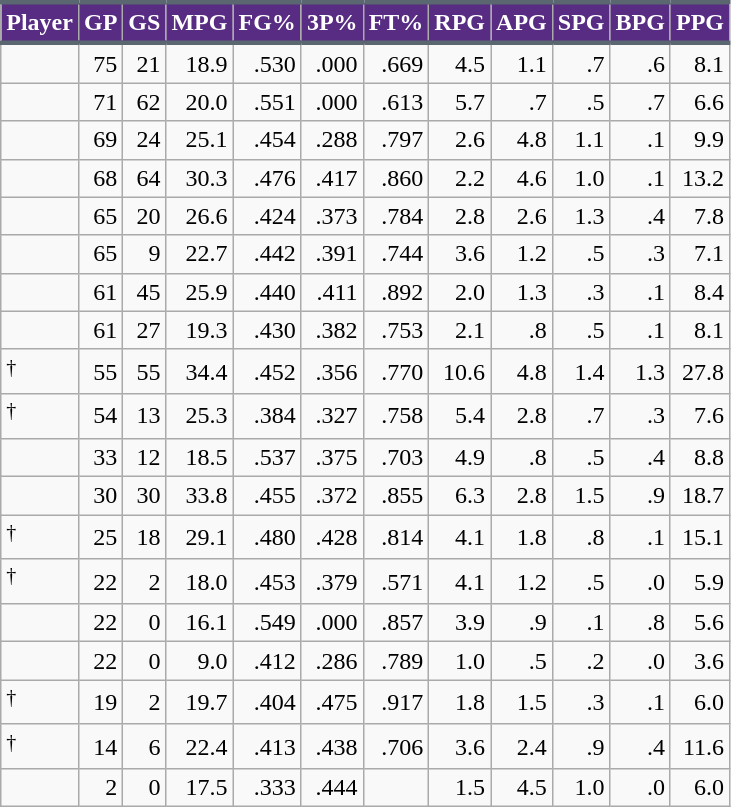<table class="wikitable sortable" style="text-align:right;">
<tr>
<th style="background:#582C83; color:#FFFFFF; border-top:#5B6770 3px solid; border-bottom:#5B6770 3px solid;">Player</th>
<th style="background:#582C83; color:#FFFFFF; border-top:#5B6770 3px solid; border-bottom:#5B6770 3px solid;">GP</th>
<th style="background:#582C83; color:#FFFFFF; border-top:#5B6770 3px solid; border-bottom:#5B6770 3px solid;">GS</th>
<th style="background:#582C83; color:#FFFFFF; border-top:#5B6770 3px solid; border-bottom:#5B6770 3px solid;">MPG</th>
<th style="background:#582C83; color:#FFFFFF; border-top:#5B6770 3px solid; border-bottom:#5B6770 3px solid;">FG%</th>
<th style="background:#582C83; color:#FFFFFF; border-top:#5B6770 3px solid; border-bottom:#5B6770 3px solid;">3P%</th>
<th style="background:#582C83; color:#FFFFFF; border-top:#5B6770 3px solid; border-bottom:#5B6770 3px solid;">FT%</th>
<th style="background:#582C83; color:#FFFFFF; border-top:#5B6770 3px solid; border-bottom:#5B6770 3px solid;">RPG</th>
<th style="background:#582C83; color:#FFFFFF; border-top:#5B6770 3px solid; border-bottom:#5B6770 3px solid;">APG</th>
<th style="background:#582C83; color:#FFFFFF; border-top:#5B6770 3px solid; border-bottom:#5B6770 3px solid;">SPG</th>
<th style="background:#582C83; color:#FFFFFF; border-top:#5B6770 3px solid; border-bottom:#5B6770 3px solid;">BPG</th>
<th style="background:#582C83; color:#FFFFFF; border-top:#5B6770 3px solid; border-bottom:#5B6770 3px solid;">PPG</th>
</tr>
<tr>
<td style="text-align:left;"></td>
<td>75</td>
<td>21</td>
<td>18.9</td>
<td>.530</td>
<td>.000</td>
<td>.669</td>
<td>4.5</td>
<td>1.1</td>
<td>.7</td>
<td>.6</td>
<td>8.1</td>
</tr>
<tr>
<td style="text-align:left;"></td>
<td>71</td>
<td>62</td>
<td>20.0</td>
<td>.551</td>
<td>.000</td>
<td>.613</td>
<td>5.7</td>
<td>.7</td>
<td>.5</td>
<td>.7</td>
<td>6.6</td>
</tr>
<tr>
<td style="text-align:left;"></td>
<td>69</td>
<td>24</td>
<td>25.1</td>
<td>.454</td>
<td>.288</td>
<td>.797</td>
<td>2.6</td>
<td>4.8</td>
<td>1.1</td>
<td>.1</td>
<td>9.9</td>
</tr>
<tr>
<td style="text-align:left;"></td>
<td>68</td>
<td>64</td>
<td>30.3</td>
<td>.476</td>
<td>.417</td>
<td>.860</td>
<td>2.2</td>
<td>4.6</td>
<td>1.0</td>
<td>.1</td>
<td>13.2</td>
</tr>
<tr>
<td style="text-align:left;"></td>
<td>65</td>
<td>20</td>
<td>26.6</td>
<td>.424</td>
<td>.373</td>
<td>.784</td>
<td>2.8</td>
<td>2.6</td>
<td>1.3</td>
<td>.4</td>
<td>7.8</td>
</tr>
<tr>
<td style="text-align:left;"></td>
<td>65</td>
<td>9</td>
<td>22.7</td>
<td>.442</td>
<td>.391</td>
<td>.744</td>
<td>3.6</td>
<td>1.2</td>
<td>.5</td>
<td>.3</td>
<td>7.1</td>
</tr>
<tr>
<td style="text-align:left;"></td>
<td>61</td>
<td>45</td>
<td>25.9</td>
<td>.440</td>
<td>.411</td>
<td>.892</td>
<td>2.0</td>
<td>1.3</td>
<td>.3</td>
<td>.1</td>
<td>8.4</td>
</tr>
<tr>
<td style="text-align:left;"></td>
<td>61</td>
<td>27</td>
<td>19.3</td>
<td>.430</td>
<td>.382</td>
<td>.753</td>
<td>2.1</td>
<td>.8</td>
<td>.5</td>
<td>.1</td>
<td>8.1</td>
</tr>
<tr>
<td style="text-align:left;"><sup>†</sup></td>
<td>55</td>
<td>55</td>
<td>34.4</td>
<td>.452</td>
<td>.356</td>
<td>.770</td>
<td>10.6</td>
<td>4.8</td>
<td>1.4</td>
<td>1.3</td>
<td>27.8</td>
</tr>
<tr>
<td style="text-align:left;"><sup>†</sup></td>
<td>54</td>
<td>13</td>
<td>25.3</td>
<td>.384</td>
<td>.327</td>
<td>.758</td>
<td>5.4</td>
<td>2.8</td>
<td>.7</td>
<td>.3</td>
<td>7.6</td>
</tr>
<tr>
<td style="text-align:left;"></td>
<td>33</td>
<td>12</td>
<td>18.5</td>
<td>.537</td>
<td>.375</td>
<td>.703</td>
<td>4.9</td>
<td>.8</td>
<td>.5</td>
<td>.4</td>
<td>8.8</td>
</tr>
<tr>
<td style="text-align:left;"></td>
<td>30</td>
<td>30</td>
<td>33.8</td>
<td>.455</td>
<td>.372</td>
<td>.855</td>
<td>6.3</td>
<td>2.8</td>
<td>1.5</td>
<td>.9</td>
<td>18.7</td>
</tr>
<tr>
<td style="text-align:left;"><sup>†</sup></td>
<td>25</td>
<td>18</td>
<td>29.1</td>
<td>.480</td>
<td>.428</td>
<td>.814</td>
<td>4.1</td>
<td>1.8</td>
<td>.8</td>
<td>.1</td>
<td>15.1</td>
</tr>
<tr>
<td style="text-align:left;"><sup>†</sup></td>
<td>22</td>
<td>2</td>
<td>18.0</td>
<td>.453</td>
<td>.379</td>
<td>.571</td>
<td>4.1</td>
<td>1.2</td>
<td>.5</td>
<td>.0</td>
<td>5.9</td>
</tr>
<tr>
<td style="text-align:left;"></td>
<td>22</td>
<td>0</td>
<td>16.1</td>
<td>.549</td>
<td>.000</td>
<td>.857</td>
<td>3.9</td>
<td>.9</td>
<td>.1</td>
<td>.8</td>
<td>5.6</td>
</tr>
<tr>
<td style="text-align:left;"></td>
<td>22</td>
<td>0</td>
<td>9.0</td>
<td>.412</td>
<td>.286</td>
<td>.789</td>
<td>1.0</td>
<td>.5</td>
<td>.2</td>
<td>.0</td>
<td>3.6</td>
</tr>
<tr>
<td style="text-align:left;"><sup>†</sup></td>
<td>19</td>
<td>2</td>
<td>19.7</td>
<td>.404</td>
<td>.475</td>
<td>.917</td>
<td>1.8</td>
<td>1.5</td>
<td>.3</td>
<td>.1</td>
<td>6.0</td>
</tr>
<tr>
<td style="text-align:left;"><sup>†</sup></td>
<td>14</td>
<td>6</td>
<td>22.4</td>
<td>.413</td>
<td>.438</td>
<td>.706</td>
<td>3.6</td>
<td>2.4</td>
<td>.9</td>
<td>.4</td>
<td>11.6</td>
</tr>
<tr>
<td style="text-align:left;"></td>
<td>2</td>
<td>0</td>
<td>17.5</td>
<td>.333</td>
<td>.444</td>
<td></td>
<td>1.5</td>
<td>4.5</td>
<td>1.0</td>
<td>.0</td>
<td>6.0</td>
</tr>
</table>
